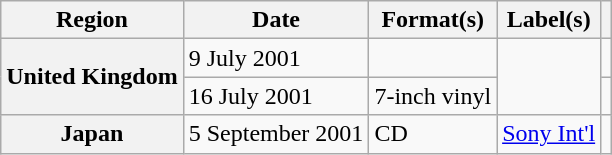<table class="wikitable plainrowheaders">
<tr>
<th scope="col">Region</th>
<th scope="col">Date</th>
<th scope="col">Format(s)</th>
<th scope="col">Label(s)</th>
<th scope="col"></th>
</tr>
<tr>
<th scope="row" rowspan="2">United Kingdom</th>
<td>9 July 2001</td>
<td></td>
<td rowspan="2"></td>
<td></td>
</tr>
<tr>
<td>16 July 2001</td>
<td>7-inch vinyl</td>
<td></td>
</tr>
<tr>
<th scope="row">Japan</th>
<td>5 September 2001</td>
<td>CD</td>
<td><a href='#'>Sony Int'l</a></td>
<td></td>
</tr>
</table>
